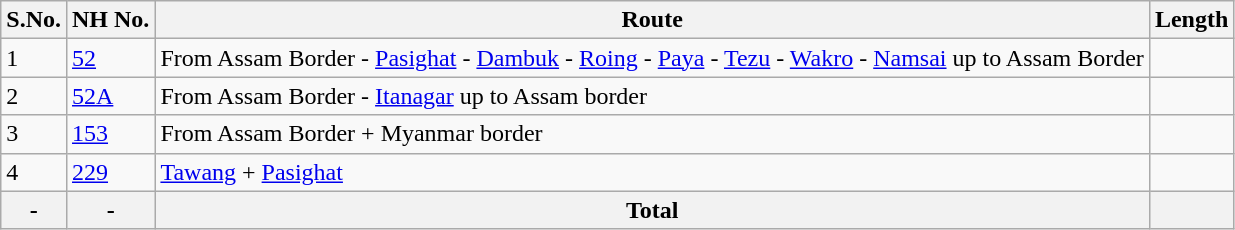<table class="wikitable">
<tr>
<th>S.No.</th>
<th>NH No.</th>
<th>Route</th>
<th>Length</th>
</tr>
<tr>
<td>1</td>
<td><a href='#'>52</a></td>
<td>From Assam Border - <a href='#'>Pasighat</a> - <a href='#'>Dambuk</a> - <a href='#'>Roing</a> - <a href='#'>Paya</a> - <a href='#'>Tezu</a> - <a href='#'>Wakro</a> - <a href='#'>Namsai</a>  up to Assam Border</td>
<td></td>
</tr>
<tr>
<td>2</td>
<td><a href='#'>52A</a></td>
<td>From Assam Border - <a href='#'>Itanagar</a>  up to Assam border</td>
<td></td>
</tr>
<tr>
<td>3</td>
<td><a href='#'>153</a></td>
<td>From Assam Border + Myanmar border</td>
<td></td>
</tr>
<tr>
<td>4</td>
<td><a href='#'>229</a></td>
<td><a href='#'>Tawang</a> + <a href='#'>Pasighat</a></td>
<td></td>
</tr>
<tr>
<th>-</th>
<th>-</th>
<th>Total</th>
<th></th>
</tr>
</table>
